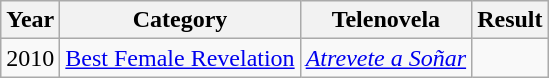<table class="wikitable">
<tr>
<th>Year</th>
<th>Category</th>
<th>Telenovela</th>
<th>Result</th>
</tr>
<tr>
<td>2010</td>
<td><a href='#'>Best Female Revelation</a></td>
<td><em><a href='#'>Atrevete a Soñar</a></em></td>
<td></td>
</tr>
</table>
